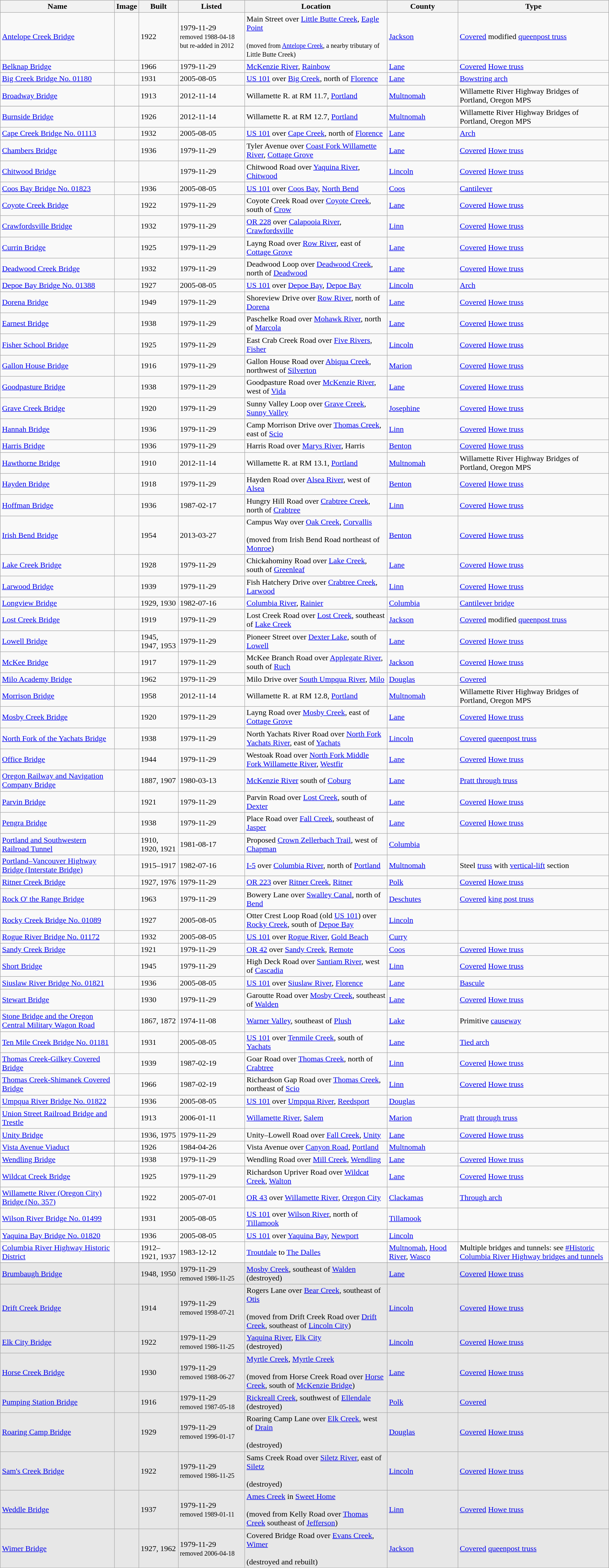<table class="wikitable sortable">
<tr>
<th>Name</th>
<th>Image</th>
<th>Built</th>
<th>Listed</th>
<th>Location</th>
<th>County</th>
<th>Type</th>
</tr>
<tr>
<td><a href='#'>Antelope Creek Bridge</a></td>
<td></td>
<td>1922</td>
<td>1979-11-29<br><small>removed 1988-04-18 but re-added in 2012</small></td>
<td>Main Street over <a href='#'>Little Butte Creek</a>, <a href='#'>Eagle Point</a><br><small></small><br><small>(moved from <a href='#'>Antelope Creek</a>, a nearby tributary of Little Butte Creek)</small></td>
<td><a href='#'>Jackson</a></td>
<td><a href='#'>Covered</a> modified <a href='#'>queenpost truss</a></td>
</tr>
<tr>
<td><a href='#'>Belknap Bridge</a></td>
<td></td>
<td>1966</td>
<td>1979-11-29</td>
<td><a href='#'>McKenzie River</a>, <a href='#'>Rainbow</a><br><small></small></td>
<td><a href='#'>Lane</a></td>
<td><a href='#'>Covered</a> <a href='#'>Howe truss</a></td>
</tr>
<tr>
<td><a href='#'>Big Creek Bridge No. 01180</a></td>
<td></td>
<td>1931</td>
<td>2005-08-05</td>
<td><a href='#'>US 101</a> over <a href='#'>Big Creek</a>, north of <a href='#'>Florence</a><br><small></small></td>
<td><a href='#'>Lane</a></td>
<td><a href='#'>Bowstring arch</a></td>
</tr>
<tr>
<td><a href='#'>Broadway Bridge</a></td>
<td></td>
<td>1913</td>
<td>2012-11-14</td>
<td>Willamette R. at RM 11.7, <a href='#'>Portland</a><br><small></small></td>
<td><a href='#'>Multnomah</a></td>
<td>Willamette River Highway Bridges of Portland, Oregon MPS</td>
</tr>
<tr>
</tr>
<tr>
<td><a href='#'>Burnside Bridge</a></td>
<td></td>
<td>1926</td>
<td>2012-11-14</td>
<td>Willamette R. at RM 12.7, <a href='#'>Portland</a><br><small></small></td>
<td><a href='#'>Multnomah</a></td>
<td>Willamette River Highway Bridges of Portland, Oregon MPS</td>
</tr>
<tr>
<td><a href='#'>Cape Creek Bridge No. 01113</a></td>
<td></td>
<td>1932</td>
<td>2005-08-05</td>
<td><a href='#'>US 101</a> over <a href='#'>Cape Creek</a>, north of <a href='#'>Florence</a><br><small></small></td>
<td><a href='#'>Lane</a></td>
<td><a href='#'>Arch</a></td>
</tr>
<tr>
<td><a href='#'>Chambers Bridge</a></td>
<td></td>
<td>1936</td>
<td>1979-11-29</td>
<td>Tyler Avenue over <a href='#'>Coast Fork Willamette River</a>, <a href='#'>Cottage Grove</a><br><small></small></td>
<td><a href='#'>Lane</a></td>
<td><a href='#'>Covered</a> <a href='#'>Howe truss</a></td>
</tr>
<tr>
<td><a href='#'>Chitwood Bridge</a></td>
<td></td>
<td></td>
<td>1979-11-29</td>
<td>Chitwood Road over <a href='#'>Yaquina River</a>, <a href='#'>Chitwood</a><br><small></small></td>
<td><a href='#'>Lincoln</a></td>
<td><a href='#'>Covered</a> <a href='#'>Howe truss</a></td>
</tr>
<tr>
<td><a href='#'>Coos Bay Bridge No. 01823</a></td>
<td></td>
<td>1936</td>
<td>2005-08-05</td>
<td><a href='#'>US 101</a> over <a href='#'>Coos Bay</a>, <a href='#'>North Bend</a><br><small></small></td>
<td><a href='#'>Coos</a></td>
<td><a href='#'>Cantilever</a></td>
</tr>
<tr>
<td><a href='#'>Coyote Creek Bridge</a></td>
<td></td>
<td>1922</td>
<td>1979-11-29</td>
<td>Coyote Creek Road over <a href='#'>Coyote Creek</a>, south of <a href='#'>Crow</a><br><small></small></td>
<td><a href='#'>Lane</a></td>
<td><a href='#'>Covered</a> <a href='#'>Howe truss</a></td>
</tr>
<tr>
<td><a href='#'>Crawfordsville Bridge</a></td>
<td></td>
<td>1932</td>
<td>1979-11-29</td>
<td><a href='#'>OR 228</a> over <a href='#'>Calapooia River</a>, <a href='#'>Crawfordsville</a><br><small></small></td>
<td><a href='#'>Linn</a></td>
<td><a href='#'>Covered</a> <a href='#'>Howe truss</a></td>
</tr>
<tr>
<td><a href='#'>Currin Bridge</a></td>
<td></td>
<td>1925</td>
<td>1979-11-29</td>
<td>Layng Road over <a href='#'>Row River</a>, east of <a href='#'>Cottage Grove</a><br><small></small></td>
<td><a href='#'>Lane</a></td>
<td><a href='#'>Covered</a> <a href='#'>Howe truss</a></td>
</tr>
<tr>
<td><a href='#'>Deadwood Creek Bridge</a></td>
<td></td>
<td>1932</td>
<td>1979-11-29</td>
<td>Deadwood Loop over <a href='#'>Deadwood Creek</a>, north of <a href='#'>Deadwood</a><br><small></small></td>
<td><a href='#'>Lane</a></td>
<td><a href='#'>Covered</a> <a href='#'>Howe truss</a></td>
</tr>
<tr>
<td><a href='#'>Depoe Bay Bridge No. 01388</a></td>
<td></td>
<td>1927</td>
<td>2005-08-05</td>
<td><a href='#'>US 101</a> over <a href='#'>Depoe Bay</a>, <a href='#'>Depoe Bay</a><br><small></small></td>
<td><a href='#'>Lincoln</a></td>
<td><a href='#'>Arch</a></td>
</tr>
<tr>
<td><a href='#'>Dorena Bridge</a></td>
<td></td>
<td>1949</td>
<td>1979-11-29</td>
<td>Shoreview Drive over <a href='#'>Row River</a>, north of <a href='#'>Dorena</a><br><small></small></td>
<td><a href='#'>Lane</a></td>
<td><a href='#'>Covered</a> <a href='#'>Howe truss</a></td>
</tr>
<tr>
<td><a href='#'>Earnest Bridge</a></td>
<td></td>
<td>1938</td>
<td>1979-11-29</td>
<td>Paschelke Road over <a href='#'>Mohawk River</a>, north of <a href='#'>Marcola</a><br><small></small></td>
<td><a href='#'>Lane</a></td>
<td><a href='#'>Covered</a> <a href='#'>Howe truss</a></td>
</tr>
<tr>
<td><a href='#'>Fisher School Bridge</a></td>
<td></td>
<td>1925</td>
<td>1979-11-29</td>
<td>East Crab Creek Road over <a href='#'>Five Rivers</a>, <a href='#'>Fisher</a><br><small></small></td>
<td><a href='#'>Lincoln</a></td>
<td><a href='#'>Covered</a> <a href='#'>Howe truss</a></td>
</tr>
<tr>
<td><a href='#'>Gallon House Bridge</a></td>
<td></td>
<td>1916</td>
<td>1979-11-29</td>
<td>Gallon House Road over <a href='#'>Abiqua Creek</a>, northwest of <a href='#'>Silverton</a><br><small></small></td>
<td><a href='#'>Marion</a></td>
<td><a href='#'>Covered</a> <a href='#'>Howe truss</a></td>
</tr>
<tr>
<td><a href='#'>Goodpasture Bridge</a></td>
<td></td>
<td>1938</td>
<td>1979-11-29</td>
<td>Goodpasture Road over <a href='#'>McKenzie River</a>, west of <a href='#'>Vida</a><br><small></small></td>
<td><a href='#'>Lane</a></td>
<td><a href='#'>Covered</a> <a href='#'>Howe truss</a></td>
</tr>
<tr>
<td><a href='#'>Grave Creek Bridge</a></td>
<td></td>
<td>1920</td>
<td>1979-11-29</td>
<td>Sunny Valley Loop over <a href='#'>Grave Creek</a>, <a href='#'>Sunny Valley</a><br><small></small></td>
<td><a href='#'>Josephine</a></td>
<td><a href='#'>Covered</a> <a href='#'>Howe truss</a></td>
</tr>
<tr>
<td><a href='#'>Hannah Bridge</a></td>
<td></td>
<td>1936</td>
<td>1979-11-29</td>
<td>Camp Morrison Drive over <a href='#'>Thomas Creek</a>, east of <a href='#'>Scio</a><br><small></small></td>
<td><a href='#'>Linn</a></td>
<td><a href='#'>Covered</a> <a href='#'>Howe truss</a></td>
</tr>
<tr>
<td><a href='#'>Harris Bridge</a></td>
<td></td>
<td>1936</td>
<td>1979-11-29</td>
<td>Harris Road over <a href='#'>Marys River</a>, Harris<br><small></small></td>
<td><a href='#'>Benton</a></td>
<td><a href='#'>Covered</a> <a href='#'>Howe truss</a></td>
</tr>
<tr>
<td><a href='#'>Hawthorne Bridge</a></td>
<td></td>
<td>1910</td>
<td>2012-11-14</td>
<td>Willamette R. at RM 13.1, <a href='#'>Portland</a><br><small></small></td>
<td><a href='#'>Multnomah</a></td>
<td>Willamette River Highway Bridges of Portland, Oregon MPS</td>
</tr>
<tr>
<td><a href='#'>Hayden Bridge</a></td>
<td></td>
<td>1918</td>
<td>1979-11-29</td>
<td>Hayden Road over <a href='#'>Alsea River</a>, west of <a href='#'>Alsea</a><br><small></small></td>
<td><a href='#'>Benton</a></td>
<td><a href='#'>Covered</a> <a href='#'>Howe truss</a></td>
</tr>
<tr>
<td><a href='#'>Hoffman Bridge</a></td>
<td></td>
<td>1936</td>
<td>1987-02-17</td>
<td>Hungry Hill Road over <a href='#'>Crabtree Creek</a>, north of <a href='#'>Crabtree</a><br><small></small></td>
<td><a href='#'>Linn</a></td>
<td><a href='#'>Covered</a> <a href='#'>Howe truss</a></td>
</tr>
<tr>
<td><a href='#'>Irish Bend Bridge</a></td>
<td></td>
<td>1954</td>
<td>2013-03-27</td>
<td>Campus Way over <a href='#'>Oak Creek</a>, <a href='#'>Corvallis</a><br><small></small><br>(moved from Irish Bend Road northeast of <a href='#'>Monroe</a>)</td>
<td><a href='#'>Benton</a></td>
<td><a href='#'>Covered</a> <a href='#'>Howe truss</a></td>
</tr>
<tr>
<td><a href='#'>Lake Creek Bridge</a></td>
<td></td>
<td>1928</td>
<td>1979-11-29</td>
<td>Chickahominy Road over <a href='#'>Lake Creek</a>, south of <a href='#'>Greenleaf</a><br><small></small></td>
<td><a href='#'>Lane</a></td>
<td><a href='#'>Covered</a> <a href='#'>Howe truss</a></td>
</tr>
<tr>
<td><a href='#'>Larwood Bridge</a></td>
<td></td>
<td>1939</td>
<td>1979-11-29</td>
<td>Fish Hatchery Drive over <a href='#'>Crabtree Creek</a>, <a href='#'>Larwood</a><br><small></small></td>
<td><a href='#'>Linn</a></td>
<td><a href='#'>Covered</a> <a href='#'>Howe truss</a></td>
</tr>
<tr>
<td><a href='#'>Longview Bridge</a></td>
<td></td>
<td>1929, 1930</td>
<td>1982-07-16</td>
<td><a href='#'>Columbia River</a>, <a href='#'>Rainier</a><br><small></small></td>
<td><a href='#'>Columbia</a></td>
<td><a href='#'>Cantilever bridge</a></td>
</tr>
<tr>
<td><a href='#'>Lost Creek Bridge</a></td>
<td></td>
<td>1919</td>
<td>1979-11-29</td>
<td>Lost Creek Road over <a href='#'>Lost Creek</a>, southeast of <a href='#'>Lake Creek</a><br><small></small></td>
<td><a href='#'>Jackson</a></td>
<td><a href='#'>Covered</a> modified <a href='#'>queenpost truss</a></td>
</tr>
<tr>
<td><a href='#'>Lowell Bridge</a></td>
<td></td>
<td>1945, 1947, 1953</td>
<td>1979-11-29</td>
<td>Pioneer Street over <a href='#'>Dexter Lake</a>, south of <a href='#'>Lowell</a><br><small></small></td>
<td><a href='#'>Lane</a></td>
<td><a href='#'>Covered</a> <a href='#'>Howe truss</a></td>
</tr>
<tr>
<td><a href='#'>McKee Bridge</a></td>
<td></td>
<td>1917</td>
<td>1979-11-29</td>
<td>McKee Branch Road over <a href='#'>Applegate River</a>, south of <a href='#'>Ruch</a><br><small></small></td>
<td><a href='#'>Jackson</a></td>
<td><a href='#'>Covered</a> <a href='#'>Howe truss</a></td>
</tr>
<tr>
<td><a href='#'>Milo Academy Bridge</a></td>
<td></td>
<td>1962</td>
<td>1979-11-29</td>
<td>Milo Drive over <a href='#'>South Umpqua River</a>, <a href='#'>Milo</a><br><small></small></td>
<td><a href='#'>Douglas</a></td>
<td><a href='#'>Covered</a></td>
</tr>
<tr>
<td><a href='#'>Morrison Bridge</a></td>
<td></td>
<td>1958</td>
<td>2012-11-14</td>
<td>Willamette R. at RM 12.8, <a href='#'>Portland</a><br><small></small></td>
<td><a href='#'>Multnomah</a></td>
<td>Willamette River Highway Bridges of Portland, Oregon MPS</td>
</tr>
<tr>
<td><a href='#'>Mosby Creek Bridge</a></td>
<td></td>
<td>1920</td>
<td>1979-11-29</td>
<td>Layng Road over <a href='#'>Mosby Creek</a>, east of <a href='#'>Cottage Grove</a><br><small></small></td>
<td><a href='#'>Lane</a></td>
<td><a href='#'>Covered</a> <a href='#'>Howe truss</a><br></td>
</tr>
<tr>
<td><a href='#'>North Fork of the Yachats Bridge</a></td>
<td></td>
<td>1938</td>
<td>1979-11-29</td>
<td>North Yachats River Road over <a href='#'>North Fork Yachats River</a>, east of <a href='#'>Yachats</a><br><small></small></td>
<td><a href='#'>Lincoln</a></td>
<td><a href='#'>Covered</a> <a href='#'>queenpost truss</a></td>
</tr>
<tr>
<td><a href='#'>Office Bridge</a></td>
<td></td>
<td>1944</td>
<td>1979-11-29</td>
<td>Westoak Road over <a href='#'>North Fork Middle Fork Willamette River</a>, <a href='#'>Westfir</a><br><small></small></td>
<td><a href='#'>Lane</a></td>
<td><a href='#'>Covered</a> <a href='#'>Howe truss</a></td>
</tr>
<tr>
<td><a href='#'>Oregon Railway and Navigation Company Bridge</a></td>
<td></td>
<td>1887, 1907</td>
<td>1980-03-13</td>
<td><a href='#'>McKenzie River</a> south of <a href='#'>Coburg</a><br><small></small></td>
<td><a href='#'>Lane</a></td>
<td><a href='#'>Pratt through truss</a></td>
</tr>
<tr>
<td><a href='#'>Parvin Bridge</a></td>
<td></td>
<td>1921</td>
<td>1979-11-29</td>
<td>Parvin Road over <a href='#'>Lost Creek</a>, south of <a href='#'>Dexter</a><br><small></small></td>
<td><a href='#'>Lane</a></td>
<td><a href='#'>Covered</a> <a href='#'>Howe truss</a></td>
</tr>
<tr>
<td><a href='#'>Pengra Bridge</a></td>
<td></td>
<td>1938</td>
<td>1979-11-29</td>
<td>Place Road over <a href='#'>Fall Creek</a>, southeast of <a href='#'>Jasper</a><br><small></small></td>
<td><a href='#'>Lane</a></td>
<td><a href='#'>Covered</a> <a href='#'>Howe truss</a></td>
</tr>
<tr>
<td><a href='#'>Portland and Southwestern Railroad Tunnel</a></td>
<td></td>
<td>1910, 1920, 1921</td>
<td>1981-08-17</td>
<td>Proposed <a href='#'>Crown Zellerbach Trail</a>, west of <a href='#'>Chapman</a><br><small></small></td>
<td><a href='#'>Columbia</a></td>
<td></td>
</tr>
<tr>
<td><a href='#'>Portland–Vancouver Highway Bridge (Interstate Bridge)</a></td>
<td></td>
<td>1915–1917</td>
<td>1982-07-16</td>
<td><a href='#'>I-5</a> over <a href='#'>Columbia River</a>, north of <a href='#'>Portland</a><br><small></small></td>
<td><a href='#'>Multnomah</a></td>
<td>Steel <a href='#'>truss</a> with <a href='#'>vertical-lift</a> section</td>
</tr>
<tr>
<td><a href='#'>Ritner Creek Bridge</a></td>
<td></td>
<td>1927, 1976</td>
<td>1979-11-29</td>
<td><a href='#'>OR 223</a> over <a href='#'>Ritner Creek</a>, <a href='#'>Ritner</a><br><small></small></td>
<td><a href='#'>Polk</a></td>
<td><a href='#'>Covered</a> <a href='#'>Howe truss</a></td>
</tr>
<tr>
<td><a href='#'>Rock O' the Range Bridge</a></td>
<td></td>
<td>1963</td>
<td>1979-11-29</td>
<td>Bowery Lane over <a href='#'>Swalley Canal</a>, north of <a href='#'>Bend</a><br><small></small></td>
<td><a href='#'>Deschutes</a></td>
<td><a href='#'>Covered</a> <a href='#'>king post truss</a></td>
</tr>
<tr>
<td><a href='#'>Rocky Creek Bridge No. 01089</a></td>
<td></td>
<td>1927</td>
<td>2005-08-05</td>
<td>Otter Crest Loop Road (old <a href='#'>US 101</a>) over <a href='#'>Rocky Creek</a>, south of <a href='#'>Depoe Bay</a><br><small></small></td>
<td><a href='#'>Lincoln</a></td>
<td></td>
</tr>
<tr>
<td><a href='#'>Rogue River Bridge No. 01172</a></td>
<td></td>
<td>1932</td>
<td>2005-08-05</td>
<td><a href='#'>US 101</a> over <a href='#'>Rogue River</a>, <a href='#'>Gold Beach</a><br><small></small></td>
<td><a href='#'>Curry</a></td>
<td></td>
</tr>
<tr>
<td><a href='#'>Sandy Creek Bridge</a></td>
<td></td>
<td>1921</td>
<td>1979-11-29</td>
<td><a href='#'>OR 42</a> over <a href='#'>Sandy Creek</a>, <a href='#'>Remote</a><br><small></small></td>
<td><a href='#'>Coos</a></td>
<td><a href='#'>Covered</a> <a href='#'>Howe truss</a></td>
</tr>
<tr>
<td><a href='#'>Short Bridge</a></td>
<td></td>
<td>1945</td>
<td>1979-11-29</td>
<td>High Deck Road over <a href='#'>Santiam River</a>, west of <a href='#'>Cascadia</a><br><small></small></td>
<td><a href='#'>Linn</a></td>
<td><a href='#'>Covered</a> <a href='#'>Howe truss</a></td>
</tr>
<tr>
<td><a href='#'>Siuslaw River Bridge No. 01821</a></td>
<td></td>
<td>1936</td>
<td>2005-08-05</td>
<td><a href='#'>US 101</a> over <a href='#'>Siuslaw River</a>, <a href='#'>Florence</a><br><small></small></td>
<td><a href='#'>Lane</a></td>
<td><a href='#'>Bascule</a></td>
</tr>
<tr>
<td><a href='#'>Stewart Bridge</a></td>
<td></td>
<td>1930</td>
<td>1979-11-29</td>
<td>Garoutte Road over <a href='#'>Mosby Creek</a>, southeast of <a href='#'>Walden</a><br><small></small></td>
<td><a href='#'>Lane</a></td>
<td><a href='#'>Covered</a> <a href='#'>Howe truss</a></td>
</tr>
<tr>
<td><a href='#'>Stone Bridge and the Oregon Central Military Wagon Road</a></td>
<td></td>
<td>1867, 1872</td>
<td>1974-11-08</td>
<td><a href='#'>Warner Valley</a>, southeast of <a href='#'>Plush</a><br><small></small></td>
<td><a href='#'>Lake</a></td>
<td>Primitive <a href='#'>causeway</a></td>
</tr>
<tr>
<td><a href='#'>Ten Mile Creek Bridge No. 01181</a></td>
<td></td>
<td>1931</td>
<td>2005-08-05</td>
<td><a href='#'>US 101</a> over <a href='#'>Tenmile Creek</a>, south of <a href='#'>Yachats</a><br><small></small></td>
<td><a href='#'>Lane</a></td>
<td><a href='#'>Tied arch</a></td>
</tr>
<tr>
<td><a href='#'>Thomas Creek-Gilkey Covered Bridge</a></td>
<td></td>
<td>1939</td>
<td>1987-02-19</td>
<td>Goar Road over <a href='#'>Thomas Creek</a>, north of <a href='#'>Crabtree</a><br><small></small></td>
<td><a href='#'>Linn</a></td>
<td><a href='#'>Covered</a> <a href='#'>Howe truss</a></td>
</tr>
<tr>
<td><a href='#'>Thomas Creek-Shimanek Covered Bridge</a></td>
<td></td>
<td>1966</td>
<td>1987-02-19</td>
<td>Richardson Gap Road over <a href='#'>Thomas Creek</a>, northeast of <a href='#'>Scio</a><br><small></small></td>
<td><a href='#'>Linn</a></td>
<td><a href='#'>Covered</a> <a href='#'>Howe truss</a></td>
</tr>
<tr>
<td><a href='#'>Umpqua River Bridge No. 01822</a></td>
<td></td>
<td>1936</td>
<td>2005-08-05</td>
<td><a href='#'>US 101</a> over <a href='#'>Umpqua River</a>, <a href='#'>Reedsport</a><br><small></small></td>
<td><a href='#'>Douglas</a></td>
<td></td>
</tr>
<tr>
<td><a href='#'>Union Street Railroad Bridge and Trestle</a></td>
<td></td>
<td>1913</td>
<td>2006-01-11</td>
<td><a href='#'>Willamette River</a>, <a href='#'>Salem</a><br><small></small></td>
<td><a href='#'>Marion</a></td>
<td><a href='#'>Pratt</a> <a href='#'>through truss</a></td>
</tr>
<tr>
<td><a href='#'>Unity Bridge</a></td>
<td></td>
<td>1936, 1975</td>
<td>1979-11-29</td>
<td>Unity–Lowell Road over <a href='#'>Fall Creek</a>, <a href='#'>Unity</a><br><small></small></td>
<td><a href='#'>Lane</a></td>
<td><a href='#'>Covered</a> <a href='#'>Howe truss</a></td>
</tr>
<tr>
<td><a href='#'>Vista Avenue Viaduct</a></td>
<td></td>
<td>1926</td>
<td>1984-04-26</td>
<td>Vista Avenue over <a href='#'>Canyon Road</a>, <a href='#'>Portland</a><br><small></small></td>
<td><a href='#'>Multnomah</a></td>
<td></td>
</tr>
<tr>
<td><a href='#'>Wendling Bridge</a></td>
<td></td>
<td>1938</td>
<td>1979-11-29</td>
<td>Wendling Road over <a href='#'>Mill Creek</a>, <a href='#'>Wendling</a><br><small></small></td>
<td><a href='#'>Lane</a></td>
<td><a href='#'>Covered</a> <a href='#'>Howe truss</a></td>
</tr>
<tr>
<td><a href='#'>Wildcat Creek Bridge</a></td>
<td></td>
<td>1925</td>
<td>1979-11-29</td>
<td>Richardson Upriver Road over <a href='#'>Wildcat Creek</a>, <a href='#'>Walton</a><br><small></small></td>
<td><a href='#'>Lane</a></td>
<td><a href='#'>Covered</a> <a href='#'>Howe truss</a></td>
</tr>
<tr>
<td><a href='#'>Willamette River (Oregon City) Bridge (No. 357)</a></td>
<td></td>
<td>1922</td>
<td>2005-07-01</td>
<td><a href='#'>OR 43</a> over <a href='#'>Willamette River</a>, <a href='#'>Oregon City</a><br><small></small></td>
<td><a href='#'>Clackamas</a></td>
<td><a href='#'>Through arch</a></td>
</tr>
<tr>
<td><a href='#'>Wilson River Bridge No. 01499</a></td>
<td></td>
<td>1931</td>
<td>2005-08-05</td>
<td><a href='#'>US 101</a> over <a href='#'>Wilson River</a>, north of <a href='#'>Tillamook</a><br><small></small></td>
<td><a href='#'>Tillamook</a></td>
<td></td>
</tr>
<tr>
<td><a href='#'>Yaquina Bay Bridge No. 01820</a></td>
<td></td>
<td>1936</td>
<td>2005-08-05</td>
<td><a href='#'>US 101</a> over <a href='#'>Yaquina Bay</a>, <a href='#'>Newport</a><br><small></small></td>
<td><a href='#'>Lincoln</a></td>
<td></td>
</tr>
<tr id="Historic Columbia River Highway">
<td><a href='#'>Columbia River Highway Historic District</a></td>
<td><br></td>
<td>1912–1921, 1937</td>
<td>1983-12-12</td>
<td><a href='#'>Troutdale</a> to <a href='#'>The Dalles</a></td>
<td><a href='#'>Multnomah</a>, <a href='#'>Hood River</a>, <a href='#'>Wasco</a></td>
<td>Multiple bridges and tunnels: see <a href='#'>#Historic Columbia River Highway bridges and tunnels</a></td>
</tr>
<tr bgcolor=e7e7e7>
</tr>
<tr bgcolor=e7e7e7>
<td><a href='#'>Brumbaugh Bridge</a></td>
<td></td>
<td>1948, 1950</td>
<td>1979-11-29<br><small>removed 1986-11-25</small></td>
<td><a href='#'>Mosby Creek</a>, southeast of <a href='#'>Walden</a><br>(destroyed)</td>
<td><a href='#'>Lane</a></td>
<td><a href='#'>Covered</a> <a href='#'>Howe truss</a></td>
</tr>
<tr bgcolor=e7e7e7>
<td><a href='#'>Drift Creek Bridge</a></td>
<td></td>
<td>1914</td>
<td>1979-11-29<br><small>removed 1998-07-21</small></td>
<td>Rogers Lane over <a href='#'>Bear Creek</a>, southeast of <a href='#'>Otis</a><br><small></small><br>(moved from Drift Creek Road over <a href='#'>Drift Creek</a>, southeast of <a href='#'>Lincoln City</a>)</td>
<td><a href='#'>Lincoln</a></td>
<td><a href='#'>Covered</a> <a href='#'>Howe truss</a></td>
</tr>
<tr bgcolor=e7e7e7>
<td><a href='#'>Elk City Bridge</a></td>
<td></td>
<td>1922</td>
<td>1979-11-29<br><small>removed 1986-11-25</small></td>
<td><a href='#'>Yaquina River</a>, <a href='#'>Elk City</a><br>(destroyed)</td>
<td><a href='#'>Lincoln</a></td>
<td><a href='#'>Covered</a> <a href='#'>Howe truss</a></td>
</tr>
<tr bgcolor=e7e7e7>
<td><a href='#'>Horse Creek Bridge</a></td>
<td></td>
<td>1930</td>
<td>1979-11-29<br><small>removed 1988-06-27</small></td>
<td><a href='#'>Myrtle Creek</a>, <a href='#'>Myrtle Creek</a><br><small></small><br>(moved from Horse Creek Road over <a href='#'>Horse Creek</a>, south of <a href='#'>McKenzie Bridge</a>)</td>
<td><a href='#'>Lane</a></td>
<td><a href='#'>Covered</a> <a href='#'>Howe truss</a></td>
</tr>
<tr bgcolor=e7e7e7>
<td><a href='#'>Pumping Station Bridge</a></td>
<td></td>
<td>1916</td>
<td>1979-11-29<br><small>removed 1987-05-18</small></td>
<td><a href='#'>Rickreall Creek</a>, southwest of <a href='#'>Ellendale</a><br>(destroyed)</td>
<td><a href='#'>Polk</a></td>
<td><a href='#'>Covered</a></td>
</tr>
<tr bgcolor=e7e7e7>
<td><a href='#'>Roaring Camp Bridge</a></td>
<td></td>
<td>1929</td>
<td>1979-11-29<br><small>removed 1996-01-17</small></td>
<td>Roaring Camp Lane over <a href='#'>Elk Creek</a>, west of <a href='#'>Drain</a><br><small></small><br>(destroyed)</td>
<td><a href='#'>Douglas</a></td>
<td><a href='#'>Covered</a> <a href='#'>Howe truss</a></td>
</tr>
<tr bgcolor=e7e7e7>
<td><a href='#'>Sam's Creek Bridge</a></td>
<td></td>
<td>1922</td>
<td>1979-11-29<br><small>removed 1986-11-25</small></td>
<td>Sams Creek Road over <a href='#'>Siletz River</a>, east of <a href='#'>Siletz</a><br><small></small><br>(destroyed)</td>
<td><a href='#'>Lincoln</a></td>
<td><a href='#'>Covered</a> <a href='#'>Howe truss</a></td>
</tr>
<tr bgcolor=e7e7e7>
<td><a href='#'>Weddle Bridge</a></td>
<td></td>
<td>1937</td>
<td>1979-11-29<br><small>removed 1989-01-11</small></td>
<td><a href='#'>Ames Creek</a> in <a href='#'>Sweet Home</a><br><small></small><br>(moved from Kelly Road over <a href='#'>Thomas Creek</a> southeast of <a href='#'>Jefferson</a>)</td>
<td><a href='#'>Linn</a></td>
<td><a href='#'>Covered</a> <a href='#'>Howe truss</a></td>
</tr>
<tr bgcolor=e7e7e7>
<td><a href='#'>Wimer Bridge</a></td>
<td></td>
<td>1927, 1962</td>
<td>1979-11-29<br><small>removed 2006-04-18</small></td>
<td>Covered Bridge Road over <a href='#'>Evans Creek</a>, <a href='#'>Wimer</a><br><small></small><br>(destroyed and rebuilt)</td>
<td><a href='#'>Jackson</a></td>
<td><a href='#'>Covered</a> <a href='#'>queenpost truss</a></td>
</tr>
</table>
